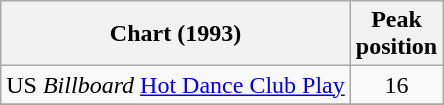<table class="wikitable sortable">
<tr>
<th>Chart (1993)</th>
<th>Peak<br>position</th>
</tr>
<tr>
<td align="left">US <em>Billboard</em> <a href='#'>Hot Dance Club Play</a></td>
<td align="center">16</td>
</tr>
<tr>
</tr>
</table>
